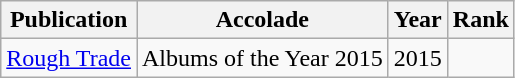<table class="sortable wikitable">
<tr>
<th>Publication</th>
<th>Accolade</th>
<th>Year</th>
<th>Rank</th>
</tr>
<tr>
<td><a href='#'>Rough Trade</a></td>
<td>Albums of the Year 2015</td>
<td>2015</td>
<td></td>
</tr>
</table>
